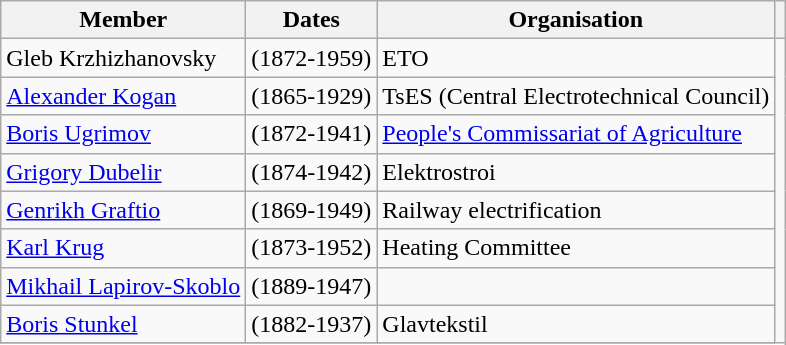<table class="wikitable">
<tr>
<th>Member</th>
<th>Dates</th>
<th>Organisation</th>
<th></th>
</tr>
<tr>
<td>Gleb Krzhizhanovsky</td>
<td>(1872-1959)</td>
<td>ETO</td>
</tr>
<tr>
<td><a href='#'>Alexander Kogan</a></td>
<td>(1865-1929)</td>
<td>TsES (Central Electrotechnical Council)</td>
</tr>
<tr>
<td><a href='#'>Boris Ugrimov</a></td>
<td>(1872-1941)</td>
<td><a href='#'>People's Commissariat of Agriculture</a></td>
</tr>
<tr>
<td><a href='#'>Grigory Dubelir</a></td>
<td>(1874-1942)</td>
<td>Elektrostroi</td>
</tr>
<tr>
<td><a href='#'>Genrikh Graftio</a></td>
<td>(1869-1949)</td>
<td>Railway electrification</td>
</tr>
<tr>
<td><a href='#'>Karl Krug</a></td>
<td>(1873-1952)</td>
<td>Heating Committee</td>
</tr>
<tr>
<td><a href='#'>Mikhail Lapirov-Skoblo</a></td>
<td>(1889-1947)</td>
<td></td>
</tr>
<tr>
<td><a href='#'>Boris Stunkel</a></td>
<td>(1882-1937)</td>
<td>Glavtekstil</td>
</tr>
<tr>
</tr>
</table>
